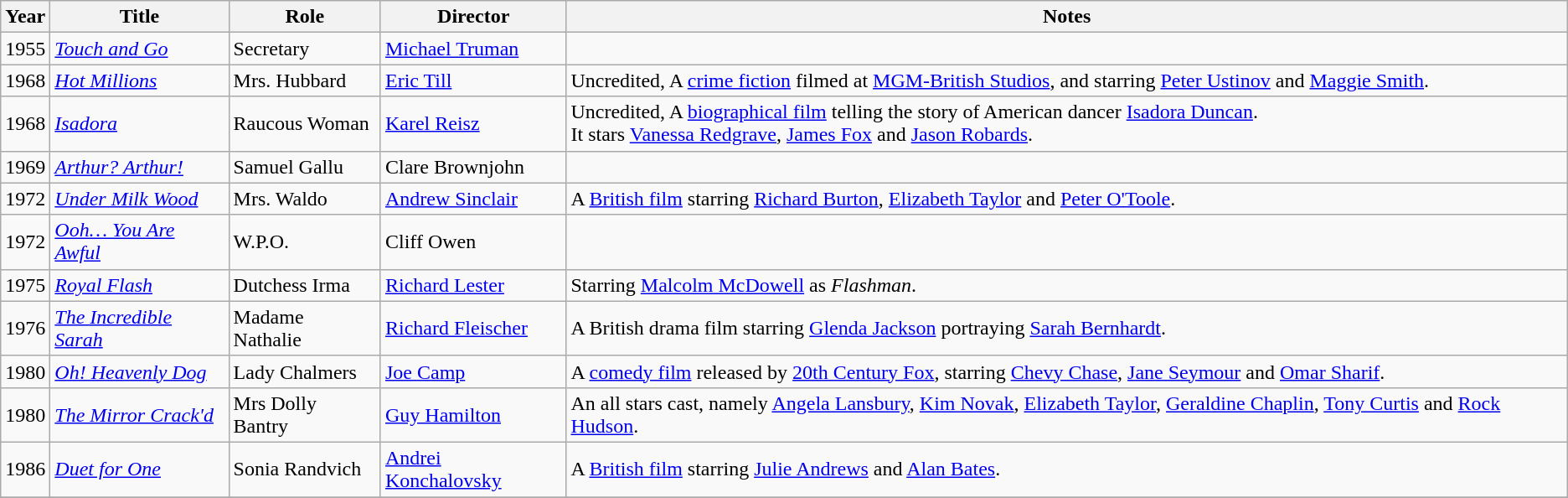<table class="wikitable sortable">
<tr>
<th>Year</th>
<th>Title</th>
<th>Role</th>
<th>Director</th>
<th>Notes</th>
</tr>
<tr>
<td>1955</td>
<td><em><a href='#'>Touch and Go</a></em></td>
<td>Secretary</td>
<td><a href='#'>Michael Truman</a></td>
<td></td>
</tr>
<tr>
<td>1968</td>
<td><em><a href='#'>Hot Millions</a></em></td>
<td>Mrs. Hubbard</td>
<td><a href='#'>Eric Till</a></td>
<td>Uncredited, A <a href='#'>crime fiction</a> filmed at <a href='#'>MGM-British Studios</a>, and starring <a href='#'>Peter Ustinov</a> and <a href='#'>Maggie Smith</a>.</td>
</tr>
<tr>
<td>1968</td>
<td><em><a href='#'>Isadora</a></em></td>
<td>Raucous Woman</td>
<td><a href='#'>Karel Reisz</a></td>
<td>Uncredited, A <a href='#'>biographical film</a> telling the story of American dancer <a href='#'>Isadora Duncan</a>. <br>It stars <a href='#'>Vanessa Redgrave</a>, <a href='#'>James Fox</a> and <a href='#'>Jason Robards</a>.</td>
</tr>
<tr>
<td>1969</td>
<td><em><a href='#'>Arthur? Arthur!</a></em></td>
<td>Samuel Gallu</td>
<td>Clare Brownjohn</td>
<td></td>
</tr>
<tr>
<td>1972</td>
<td><em><a href='#'>Under Milk Wood</a></em></td>
<td>Mrs. Waldo</td>
<td><a href='#'>Andrew Sinclair</a></td>
<td>A <a href='#'>British film</a> starring <a href='#'>Richard Burton</a>, <a href='#'>Elizabeth Taylor</a> and <a href='#'>Peter O'Toole</a>.</td>
</tr>
<tr>
<td>1972</td>
<td><em><a href='#'>Ooh… You Are Awful</a></em></td>
<td>W.P.O.</td>
<td>Cliff Owen</td>
<td></td>
</tr>
<tr>
<td>1975</td>
<td><em><a href='#'>Royal Flash</a></em></td>
<td>Dutchess Irma</td>
<td><a href='#'>Richard Lester</a></td>
<td>Starring <a href='#'>Malcolm McDowell</a> as <em>Flashman</em>.</td>
</tr>
<tr>
<td>1976</td>
<td><em><a href='#'>The Incredible Sarah</a></em></td>
<td>Madame Nathalie</td>
<td><a href='#'>Richard Fleischer</a></td>
<td>A British drama film starring <a href='#'>Glenda Jackson</a> portraying <a href='#'>Sarah Bernhardt</a>.</td>
</tr>
<tr>
<td>1980</td>
<td><em><a href='#'>Oh! Heavenly Dog</a></em></td>
<td>Lady Chalmers</td>
<td><a href='#'>Joe Camp</a></td>
<td>A <a href='#'>comedy film</a> released by <a href='#'>20th Century Fox</a>, starring <a href='#'>Chevy Chase</a>, <a href='#'>Jane Seymour</a> and <a href='#'>Omar Sharif</a>.</td>
</tr>
<tr>
<td>1980</td>
<td><em><a href='#'>The Mirror Crack'd</a></em></td>
<td>Mrs Dolly Bantry</td>
<td><a href='#'>Guy Hamilton</a></td>
<td>An all stars cast, namely <a href='#'>Angela Lansbury</a>, <a href='#'>Kim Novak</a>, <a href='#'>Elizabeth Taylor</a>, <a href='#'>Geraldine Chaplin</a>, <a href='#'>Tony Curtis</a> and <a href='#'>Rock Hudson</a>.</td>
</tr>
<tr>
<td>1986</td>
<td><em><a href='#'>Duet for One</a></em></td>
<td>Sonia Randvich</td>
<td><a href='#'>Andrei Konchalovsky</a></td>
<td>A <a href='#'>British film</a> starring <a href='#'>Julie Andrews</a> and <a href='#'>Alan Bates</a>.</td>
</tr>
<tr>
</tr>
</table>
